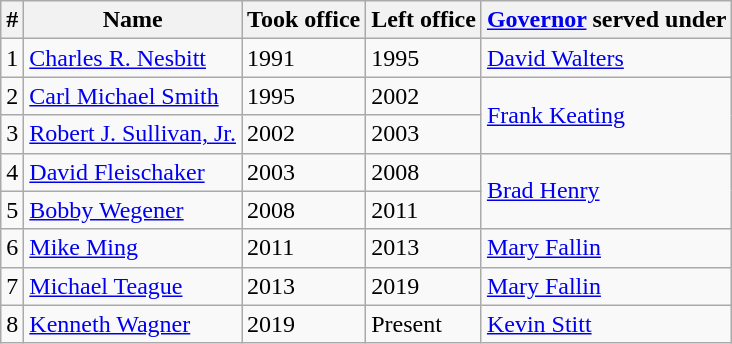<table class="wikitable">
<tr>
<th>#</th>
<th>Name</th>
<th>Took office</th>
<th>Left office</th>
<th><a href='#'>Governor</a> served under</th>
</tr>
<tr>
<td>1</td>
<td><a href='#'>Charles R. Nesbitt</a></td>
<td>1991</td>
<td>1995</td>
<td><a href='#'>David Walters</a></td>
</tr>
<tr>
<td>2</td>
<td><a href='#'>Carl Michael Smith</a></td>
<td>1995</td>
<td>2002</td>
<td rowspan=2 ><a href='#'>Frank Keating</a></td>
</tr>
<tr>
<td>3</td>
<td><a href='#'>Robert J. Sullivan, Jr.</a></td>
<td>2002</td>
<td>2003</td>
</tr>
<tr>
<td>4</td>
<td><a href='#'>David Fleischaker</a></td>
<td>2003</td>
<td>2008</td>
<td rowspan=2 ><a href='#'>Brad Henry</a></td>
</tr>
<tr>
<td>5</td>
<td><a href='#'>Bobby Wegener</a></td>
<td>2008</td>
<td>2011</td>
</tr>
<tr>
<td>6</td>
<td><a href='#'>Mike Ming</a></td>
<td>2011</td>
<td>2013</td>
<td><a href='#'>Mary Fallin</a></td>
</tr>
<tr>
<td>7</td>
<td><a href='#'>Michael Teague</a></td>
<td>2013</td>
<td>2019</td>
<td><a href='#'>Mary Fallin</a></td>
</tr>
<tr>
<td>8</td>
<td><a href='#'>Kenneth Wagner</a></td>
<td>2019</td>
<td>Present</td>
<td><a href='#'>Kevin Stitt</a></td>
</tr>
</table>
